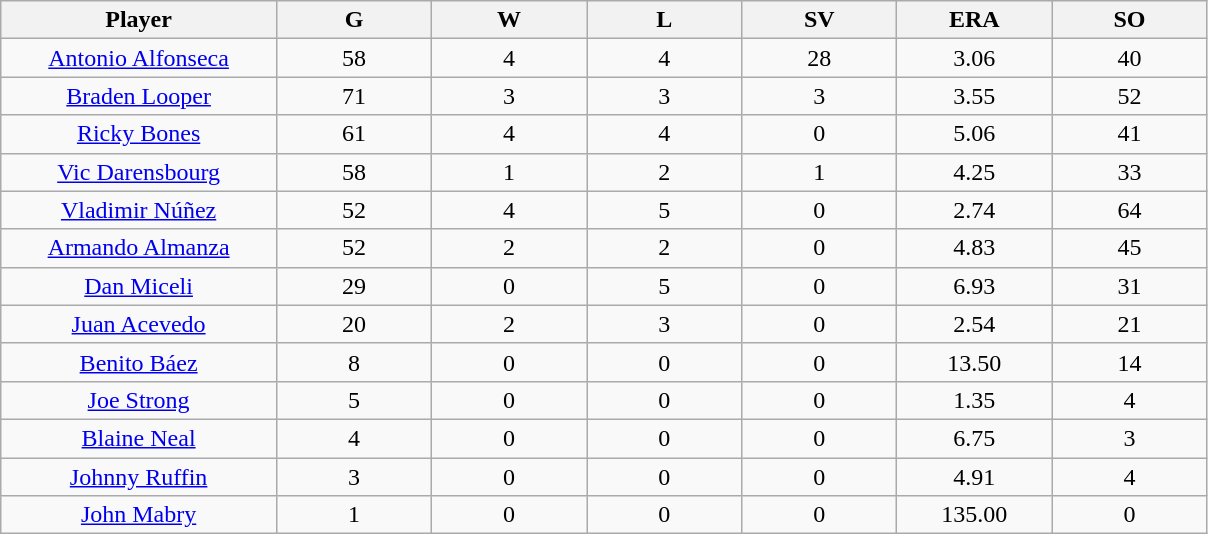<table class="wikitable sortable">
<tr>
<th bgcolor="#DDDDFF" width="16%">Player</th>
<th bgcolor="#DDDDFF" width="9%">G</th>
<th bgcolor="#DDDDFF" width="9%">W</th>
<th bgcolor="#DDDDFF" width="9%">L</th>
<th bgcolor="#DDDDFF" width="9%">SV</th>
<th bgcolor="#DDDDFF" width="9%">ERA</th>
<th bgcolor="#DDDDFF" width="9%">SO</th>
</tr>
<tr align="center">
<td><a href='#'>Antonio Alfonseca</a></td>
<td>58</td>
<td>4</td>
<td>4</td>
<td>28</td>
<td>3.06</td>
<td>40</td>
</tr>
<tr align=center>
<td><a href='#'>Braden Looper</a></td>
<td>71</td>
<td>3</td>
<td>3</td>
<td>3</td>
<td>3.55</td>
<td>52</td>
</tr>
<tr align=center>
<td><a href='#'>Ricky Bones</a></td>
<td>61</td>
<td>4</td>
<td>4</td>
<td>0</td>
<td>5.06</td>
<td>41</td>
</tr>
<tr align=center>
<td><a href='#'>Vic Darensbourg</a></td>
<td>58</td>
<td>1</td>
<td>2</td>
<td>1</td>
<td>4.25</td>
<td>33</td>
</tr>
<tr align=center>
<td><a href='#'>Vladimir Núñez</a></td>
<td>52</td>
<td>4</td>
<td>5</td>
<td>0</td>
<td>2.74</td>
<td>64</td>
</tr>
<tr align=center>
<td><a href='#'>Armando Almanza</a></td>
<td>52</td>
<td>2</td>
<td>2</td>
<td>0</td>
<td>4.83</td>
<td>45</td>
</tr>
<tr align=center>
<td><a href='#'>Dan Miceli</a></td>
<td>29</td>
<td>0</td>
<td>5</td>
<td>0</td>
<td>6.93</td>
<td>31</td>
</tr>
<tr align=center>
<td><a href='#'>Juan Acevedo</a></td>
<td>20</td>
<td>2</td>
<td>3</td>
<td>0</td>
<td>2.54</td>
<td>21</td>
</tr>
<tr align=center>
<td><a href='#'>Benito Báez</a></td>
<td>8</td>
<td>0</td>
<td>0</td>
<td>0</td>
<td>13.50</td>
<td>14</td>
</tr>
<tr align=center>
<td><a href='#'>Joe Strong</a></td>
<td>5</td>
<td>0</td>
<td>0</td>
<td>0</td>
<td>1.35</td>
<td>4</td>
</tr>
<tr align=center>
<td><a href='#'>Blaine Neal</a></td>
<td>4</td>
<td>0</td>
<td>0</td>
<td>0</td>
<td>6.75</td>
<td>3</td>
</tr>
<tr align=center>
<td><a href='#'>Johnny Ruffin</a></td>
<td>3</td>
<td>0</td>
<td>0</td>
<td>0</td>
<td>4.91</td>
<td>4</td>
</tr>
<tr align=center>
<td><a href='#'>John Mabry</a></td>
<td>1</td>
<td>0</td>
<td>0</td>
<td>0</td>
<td>135.00</td>
<td>0</td>
</tr>
</table>
